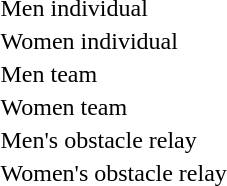<table>
<tr>
<td>Men individual</td>
<td></td>
<td></td>
<td></td>
</tr>
<tr>
<td>Women individual</td>
<td></td>
<td></td>
<td></td>
</tr>
<tr>
<td>Men team</td>
<td></td>
<td></td>
<td></td>
</tr>
<tr>
<td>Women team</td>
<td></td>
<td></td>
<td></td>
</tr>
<tr>
<td>Men's obstacle relay</td>
<td></td>
<td></td>
<td></td>
</tr>
<tr>
<td>Women's obstacle relay</td>
<td></td>
<td></td>
<td></td>
</tr>
</table>
